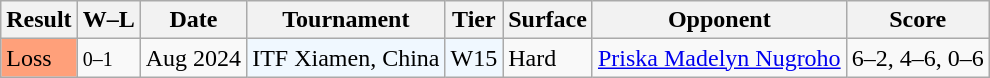<table class="sortable wikitable">
<tr>
<th>Result</th>
<th class="unsortable">W–L</th>
<th>Date</th>
<th>Tournament</th>
<th>Tier</th>
<th>Surface</th>
<th>Opponent</th>
<th class="unsortable">Score</th>
</tr>
<tr>
<td bgcolor=FFA07A>Loss</td>
<td><small>0–1</small></td>
<td>Aug 2024</td>
<td style="background:#f0f8ff;">ITF Xiamen, China</td>
<td style="background:#f0f8ff;">W15</td>
<td>Hard</td>
<td> <a href='#'>Priska Madelyn Nugroho</a></td>
<td>6–2, 4–6, 0–6</td>
</tr>
</table>
